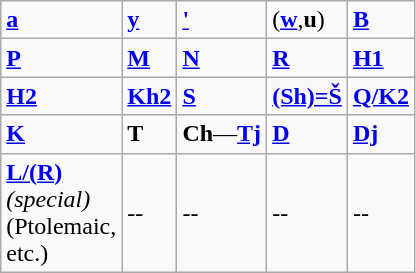<table class="wikitable">
<tr>
<td><strong><a href='#'>a</a></strong><br></td>
<td><strong><a href='#'>y</a></strong><br></td>
<td><strong><a href='#'>'</a></strong><br></td>
<td>(<strong><a href='#'>w</a></strong>,<strong>u</strong>)<br></td>
<td><strong><a href='#'>B</a></strong><br></td>
</tr>
<tr>
<td><strong><a href='#'>P</a></strong><br></td>
<td><strong><a href='#'>M</a></strong><br></td>
<td><strong><a href='#'>N</a></strong><br></td>
<td><strong><a href='#'>R</a></strong><br></td>
<td><strong><a href='#'>H1</a></strong><br></td>
</tr>
<tr>
<td><strong><a href='#'>H2</a></strong><br></td>
<td><strong><a href='#'>Kh2</a></strong><br></td>
<td><strong><a href='#'>S</a></strong><br></td>
<td><strong><a href='#'>(Sh)=Š</a></strong><br></td>
<td><strong><a href='#'>Q/K2</a></strong><br></td>
</tr>
<tr>
<td><strong><a href='#'>K</a></strong><br></td>
<td><strong>T</strong><br></td>
<td><strong>Ch</strong>—<strong><a href='#'>Tj</a></strong><br></td>
<td><strong><a href='#'>D</a></strong><br></td>
<td><strong><a href='#'>Dj</a></strong><br></td>
</tr>
<tr>
<td><strong><a href='#'>L/(R)</a></strong><br><em>(special)</em><br>(Ptolemaic,<br> etc.)<br></td>
<td>--</td>
<td>--</td>
<td>--</td>
<td>--</td>
</tr>
</table>
